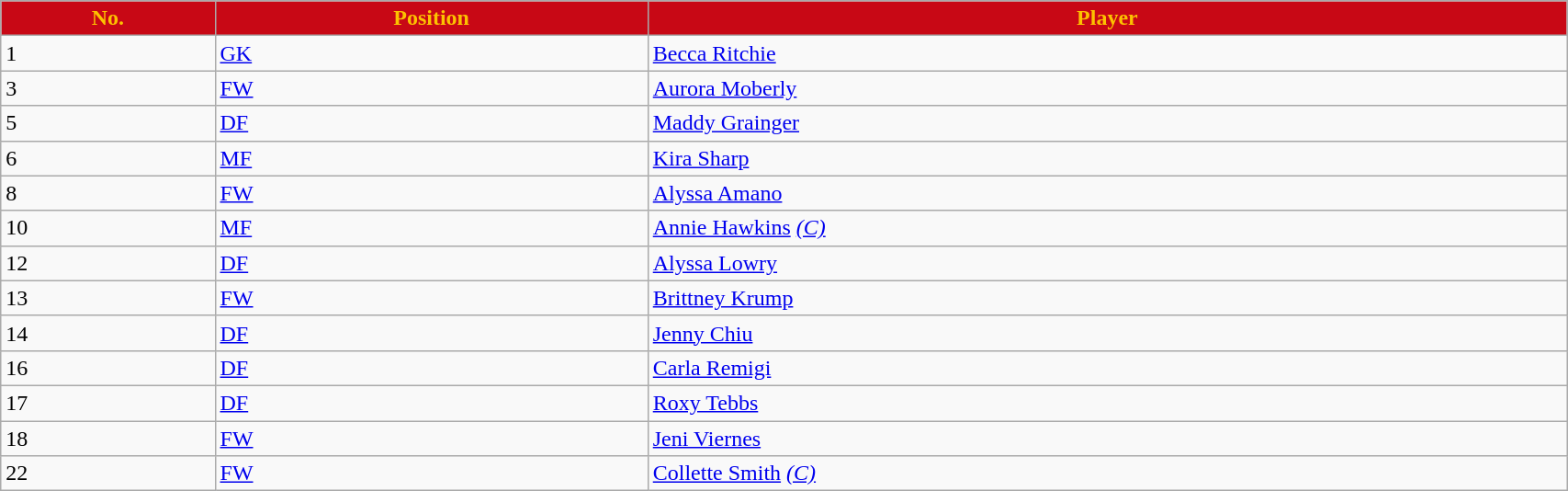<table class="wikitable sortable" style="width:90%">
<tr>
<th style="background:#C80815; color:#FCC200;" scope="col">No.</th>
<th style="background:#C80815; color:#FCC200;" scope="col">Position</th>
<th style="background:#C80815; color:#FCC200;" scope="col">Player</th>
</tr>
<tr>
<td>1</td>
<td><a href='#'>GK</a></td>
<td data-sort-value="Ritchie"><a href='#'>Becca Ritchie</a></td>
</tr>
<tr>
<td>3</td>
<td><a href='#'>FW</a></td>
<td data-sort-value="Moberly"><a href='#'>Aurora Moberly</a></td>
</tr>
<tr>
<td>5</td>
<td><a href='#'>DF</a></td>
<td data-sort-value="Grainger"><a href='#'>Maddy Grainger</a></td>
</tr>
<tr>
<td>6</td>
<td><a href='#'>MF</a></td>
<td data-sort-value="Sharp"><a href='#'>Kira Sharp</a></td>
</tr>
<tr>
<td>8</td>
<td><a href='#'>FW</a></td>
<td data-sort-value="Amano"><a href='#'>Alyssa Amano</a></td>
</tr>
<tr>
<td>10</td>
<td><a href='#'>MF</a></td>
<td data-sort-value="Hawkins"><a href='#'>Annie Hawkins</a> <em><a href='#'>(C)</a></em></td>
</tr>
<tr>
<td>12</td>
<td><a href='#'>DF</a></td>
<td data-sort-value="Lowry"><a href='#'>Alyssa Lowry</a></td>
</tr>
<tr>
<td>13</td>
<td><a href='#'>FW</a></td>
<td data-sort-value="Krump"><a href='#'>Brittney Krump</a></td>
</tr>
<tr>
<td>14</td>
<td><a href='#'>DF</a></td>
<td data-sort-value="Chiu"><a href='#'>Jenny Chiu</a></td>
</tr>
<tr>
<td>16</td>
<td><a href='#'>DF</a></td>
<td data-sort-value="Remigi"><a href='#'>Carla Remigi</a></td>
</tr>
<tr>
<td>17</td>
<td><a href='#'>DF</a></td>
<td data-sort-value="Tebbs"><a href='#'>Roxy Tebbs</a></td>
</tr>
<tr>
<td>18</td>
<td><a href='#'>FW</a></td>
<td data-sort-value="Viernes"><a href='#'>Jeni Viernes</a></td>
</tr>
<tr>
<td>22</td>
<td><a href='#'>FW</a></td>
<td data-sort-value="Smith"><a href='#'>Collette Smith</a> <em><a href='#'>(C)</a></em></td>
</tr>
</table>
